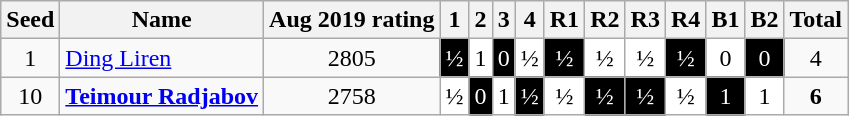<table class="wikitable">
<tr>
<th>Seed</th>
<th>Name</th>
<th>Aug 2019 rating</th>
<th>1</th>
<th>2</th>
<th>3</th>
<th>4</th>
<th>R1</th>
<th>R2</th>
<th>R3</th>
<th>R4</th>
<th>B1</th>
<th>B2</th>
<th>Total</th>
</tr>
<tr align=center>
<td>1</td>
<td align=left> <a href='#'>Ding Liren</a></td>
<td>2805</td>
<td style="background:black; color:white">½</td>
<td style="background:white; color:black">1</td>
<td style="background:black; color:white">0</td>
<td style="background:white; color:black">½</td>
<td style="background:black; color:white">½</td>
<td style="background:white; color:black">½</td>
<td style="background:white; color:black">½</td>
<td style="background:black; color:white">½</td>
<td style="background:white; color:black">0</td>
<td style="background:black; color:white">0</td>
<td>4</td>
</tr>
<tr align=center>
<td>10</td>
<td align=left><strong> <a href='#'>Teimour Radjabov</a></strong></td>
<td>2758</td>
<td style="background:white; color:black">½</td>
<td style="background:black; color:white">0</td>
<td style="background:white; color:black">1</td>
<td style="background:black; color:white">½</td>
<td style="background:white; color:black">½</td>
<td style="background:black; color:white">½</td>
<td style="background:black; color:white">½</td>
<td style="background:white; color:black">½</td>
<td style="background:black; color:white">1</td>
<td style="background:white; color:black">1</td>
<td><strong>6</strong></td>
</tr>
</table>
